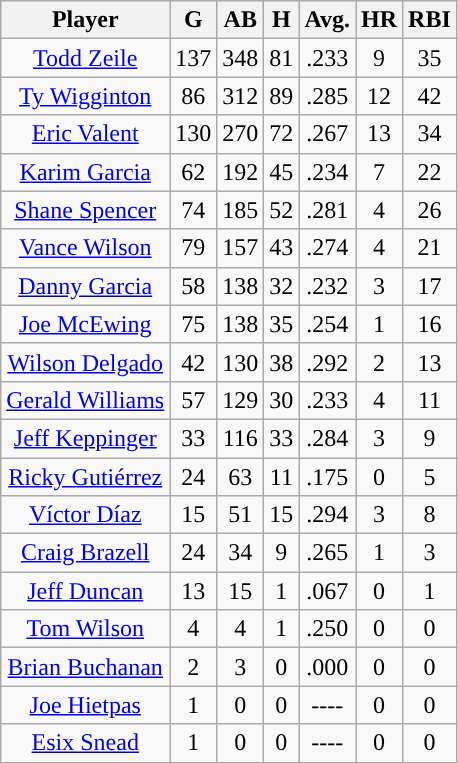<table class="wikitable sortable">
<tr>
<th>Player</th>
<th>G</th>
<th>AB</th>
<th>H</th>
<th>Avg.</th>
<th>HR</th>
<th>RBI</th>
</tr>
<tr align=center>
<td><a href='#'>Todd Zeile</a></td>
<td>137</td>
<td>348</td>
<td>81</td>
<td>.233</td>
<td>9</td>
<td>35</td>
</tr>
<tr align=center>
<td><a href='#'>Ty Wigginton</a></td>
<td>86</td>
<td>312</td>
<td>89</td>
<td>.285</td>
<td>12</td>
<td>42</td>
</tr>
<tr align=center>
<td><a href='#'>Eric Valent</a></td>
<td>130</td>
<td>270</td>
<td>72</td>
<td>.267</td>
<td>13</td>
<td>34</td>
</tr>
<tr align=center>
<td><a href='#'>Karim Garcia</a></td>
<td>62</td>
<td>192</td>
<td>45</td>
<td>.234</td>
<td>7</td>
<td>22</td>
</tr>
<tr align=center>
<td><a href='#'>Shane Spencer</a></td>
<td>74</td>
<td>185</td>
<td>52</td>
<td>.281</td>
<td>4</td>
<td>26</td>
</tr>
<tr align=center>
<td><a href='#'>Vance Wilson</a></td>
<td>79</td>
<td>157</td>
<td>43</td>
<td>.274</td>
<td>4</td>
<td>21</td>
</tr>
<tr align=center>
<td><a href='#'>Danny Garcia</a></td>
<td>58</td>
<td>138</td>
<td>32</td>
<td>.232</td>
<td>3</td>
<td>17</td>
</tr>
<tr align=center>
<td><a href='#'>Joe McEwing</a></td>
<td>75</td>
<td>138</td>
<td>35</td>
<td>.254</td>
<td>1</td>
<td>16</td>
</tr>
<tr align=center>
<td><a href='#'>Wilson Delgado</a></td>
<td>42</td>
<td>130</td>
<td>38</td>
<td>.292</td>
<td>2</td>
<td>13</td>
</tr>
<tr align=center>
<td><a href='#'>Gerald Williams</a></td>
<td>57</td>
<td>129</td>
<td>30</td>
<td>.233</td>
<td>4</td>
<td>11</td>
</tr>
<tr align=center>
<td><a href='#'>Jeff Keppinger</a></td>
<td>33</td>
<td>116</td>
<td>33</td>
<td>.284</td>
<td>3</td>
<td>9</td>
</tr>
<tr align=center>
<td><a href='#'>Ricky Gutiérrez</a></td>
<td>24</td>
<td>63</td>
<td>11</td>
<td>.175</td>
<td>0</td>
<td>5</td>
</tr>
<tr align=center>
<td><a href='#'>Víctor Díaz</a></td>
<td>15</td>
<td>51</td>
<td>15</td>
<td>.294</td>
<td>3</td>
<td>8</td>
</tr>
<tr align=center>
<td><a href='#'>Craig Brazell</a></td>
<td>24</td>
<td>34</td>
<td>9</td>
<td>.265</td>
<td>1</td>
<td>3</td>
</tr>
<tr align=center>
<td><a href='#'>Jeff Duncan</a></td>
<td>13</td>
<td>15</td>
<td>1</td>
<td>.067</td>
<td>0</td>
<td>1</td>
</tr>
<tr align=center>
<td><a href='#'>Tom Wilson</a></td>
<td>4</td>
<td>4</td>
<td>1</td>
<td>.250</td>
<td>0</td>
<td>0</td>
</tr>
<tr align=center>
<td><a href='#'>Brian Buchanan</a></td>
<td>2</td>
<td>3</td>
<td>0</td>
<td>.000</td>
<td>0</td>
<td>0</td>
</tr>
<tr align=center>
<td><a href='#'>Joe Hietpas</a></td>
<td>1</td>
<td>0</td>
<td>0</td>
<td>----</td>
<td>0</td>
<td>0</td>
</tr>
<tr align=center>
<td><a href='#'>Esix Snead</a></td>
<td>1</td>
<td>0</td>
<td>0</td>
<td>----</td>
<td>0</td>
<td>0</td>
</tr>
</table>
